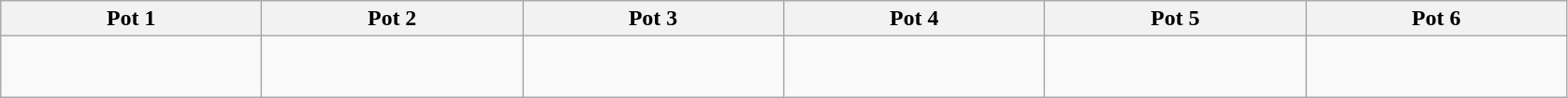<table class="wikitable" style="width:89%">
<tr>
<th width=16.66%>Pot 1</th>
<th width=16.66%>Pot 2</th>
<th width=16.67%>Pot 3</th>
<th width=16.67%>Pot 4</th>
<th width=16.67%>Pot 5</th>
<th width=16.67%>Pot 6</th>
</tr>
<tr>
<td><br><br>
</td>
<td><br><br>
</td>
<td><br><br>
</td>
<td><br><br>
</td>
<td><br><br>
</td>
<td><br><br>
</td>
</tr>
</table>
